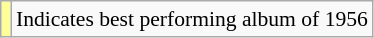<table class="wikitable" style="font-size:90%;">
<tr>
<td style="background-color:#FFFF99"></td>
<td>Indicates best performing album of 1956</td>
</tr>
</table>
